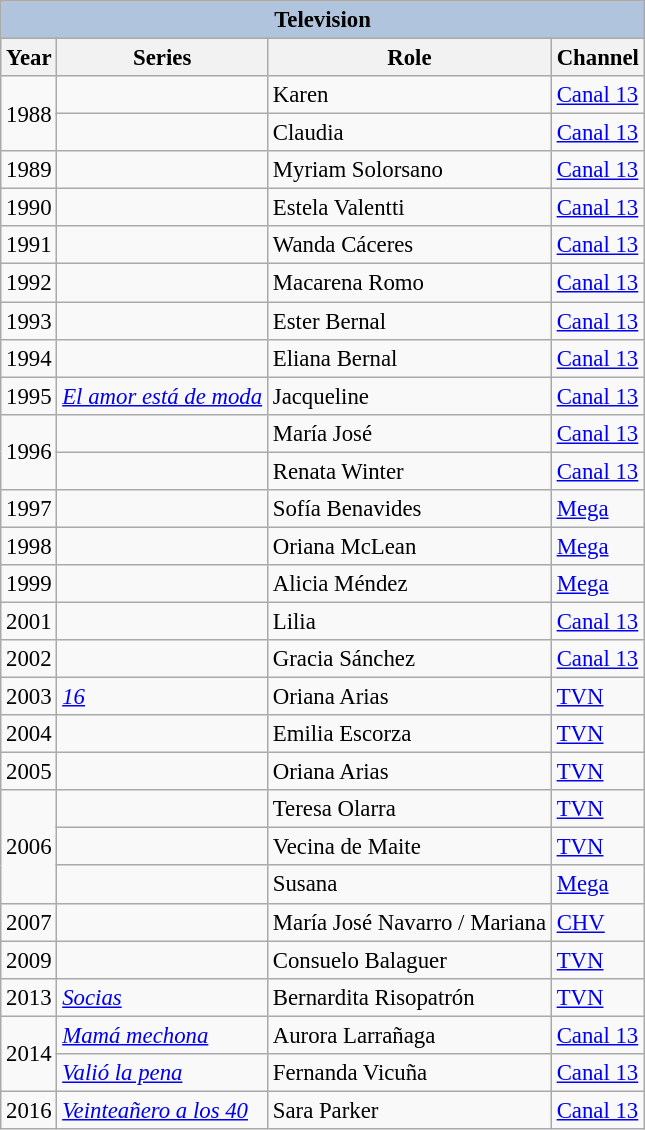<table class="wikitable" style="font-size: 95%;">
<tr>
<th colspan="4" style="background: LightSteelBlue;">Television</th>
</tr>
<tr>
<th>Year</th>
<th>Series</th>
<th>Role</th>
<th>Channel</th>
</tr>
<tr>
<td rowspan="2">1988</td>
<td><em></em></td>
<td>Karen</td>
<td><a href='#'>Canal 13</a></td>
</tr>
<tr>
<td><em></em></td>
<td>Claudia</td>
<td><a href='#'>Canal 13</a></td>
</tr>
<tr>
<td>1989</td>
<td><em></em></td>
<td>Myriam Solorsano</td>
<td><a href='#'>Canal 13</a></td>
</tr>
<tr>
<td>1990</td>
<td><em></em></td>
<td>Estela Valentti</td>
<td><a href='#'>Canal 13</a></td>
</tr>
<tr>
<td>1991</td>
<td><em></em></td>
<td>Wanda Cáceres</td>
<td><a href='#'>Canal 13</a></td>
</tr>
<tr>
<td>1992</td>
<td><em></em></td>
<td>Macarena Romo</td>
<td><a href='#'>Canal 13</a></td>
</tr>
<tr>
<td>1993</td>
<td><em></em></td>
<td>Ester Bernal</td>
<td><a href='#'>Canal 13</a></td>
</tr>
<tr>
<td>1994</td>
<td><em></em></td>
<td>Eliana Bernal</td>
<td><a href='#'>Canal 13</a></td>
</tr>
<tr>
<td>1995</td>
<td><em><a href='#'>El amor está de moda</a></em></td>
<td>Jacqueline</td>
<td><a href='#'>Canal 13</a></td>
</tr>
<tr>
<td rowspan="2">1996</td>
<td><em></em></td>
<td>María José</td>
<td><a href='#'>Canal 13</a></td>
</tr>
<tr>
<td><em></em></td>
<td>Renata Winter</td>
<td><a href='#'>Canal 13</a></td>
</tr>
<tr>
<td>1997</td>
<td><em></em></td>
<td>Sofía Benavides</td>
<td><a href='#'>Mega</a></td>
</tr>
<tr>
<td>1998</td>
<td><em></em></td>
<td>Oriana McLean</td>
<td><a href='#'>Mega</a></td>
</tr>
<tr>
<td>1999</td>
<td><em></em></td>
<td>Alicia Méndez</td>
<td><a href='#'>Mega</a></td>
</tr>
<tr>
<td>2001</td>
<td><em></em></td>
<td>Lilia</td>
<td><a href='#'>Canal 13</a></td>
</tr>
<tr>
<td>2002</td>
<td><em></em></td>
<td>Gracia Sánchez</td>
<td><a href='#'>Canal 13</a></td>
</tr>
<tr>
<td>2003</td>
<td><em><a href='#'>16</a></em></td>
<td>Oriana Arias</td>
<td><a href='#'>TVN</a></td>
</tr>
<tr>
<td>2004</td>
<td><em></em></td>
<td>Emilia Escorza</td>
<td><a href='#'>TVN</a></td>
</tr>
<tr>
<td>2005</td>
<td><em></em></td>
<td>Oriana Arias</td>
<td><a href='#'>TVN</a></td>
</tr>
<tr>
<td rowspan="3">2006</td>
<td><em></em></td>
<td>Teresa Olarra</td>
<td><a href='#'>TVN</a></td>
</tr>
<tr>
<td><em></em></td>
<td>Vecina de Maite</td>
<td><a href='#'>TVN</a></td>
</tr>
<tr>
<td><em></em></td>
<td>Susana</td>
<td><a href='#'>Mega</a></td>
</tr>
<tr>
<td>2007</td>
<td><em></em></td>
<td>María José Navarro / Mariana</td>
<td><a href='#'>CHV</a></td>
</tr>
<tr>
<td>2009</td>
<td><em></em></td>
<td>Consuelo Balaguer</td>
<td><a href='#'>TVN</a></td>
</tr>
<tr>
<td>2013</td>
<td><em><a href='#'>Socias</a></em></td>
<td>Bernardita Risopatrón</td>
<td><a href='#'>TVN</a></td>
</tr>
<tr>
<td rowspan="2">2014</td>
<td><em><a href='#'>Mamá mechona</a></em></td>
<td>Aurora Larrañaga</td>
<td><a href='#'>Canal 13</a></td>
</tr>
<tr>
<td><em><a href='#'>Valió la pena</a></em></td>
<td>Fernanda Vicuña</td>
<td><a href='#'>Canal 13</a></td>
</tr>
<tr>
<td>2016</td>
<td><em><a href='#'>Veinteañero a los 40</a></em></td>
<td>Sara Parker</td>
<td><a href='#'>Canal 13</a></td>
</tr>
</table>
